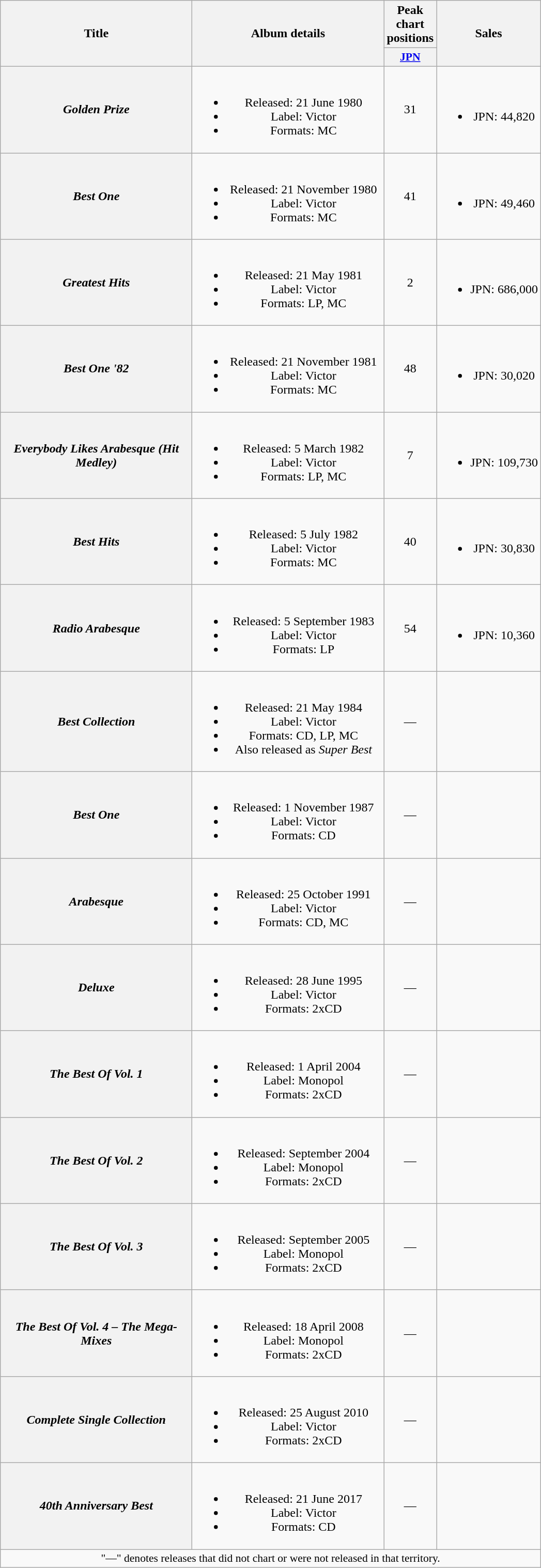<table class="wikitable plainrowheaders" style="text-align:center;">
<tr>
<th rowspan="2" scope="col" style="width:15em;">Title</th>
<th rowspan="2" scope="col" style="width:15em;">Album details</th>
<th>Peak chart positions</th>
<th rowspan="2">Sales</th>
</tr>
<tr>
<th scope="col" style="width:2em;font-size:90%;"><a href='#'>JPN</a><br></th>
</tr>
<tr>
<th scope="row"><em>Golden Prize</em></th>
<td><br><ul><li>Released: 21 June 1980</li><li>Label: Victor</li><li>Formats: MC</li></ul></td>
<td>31</td>
<td><br><ul><li>JPN: 44,820</li></ul></td>
</tr>
<tr>
<th scope="row"><em>Best One</em></th>
<td><br><ul><li>Released: 21 November 1980</li><li>Label: Victor</li><li>Formats: MC</li></ul></td>
<td>41</td>
<td><br><ul><li>JPN: 49,460</li></ul></td>
</tr>
<tr>
<th scope="row"><em>Greatest Hits</em></th>
<td><br><ul><li>Released: 21 May 1981</li><li>Label: Victor</li><li>Formats: LP, MC</li></ul></td>
<td>2</td>
<td><br><ul><li>JPN: 686,000</li></ul></td>
</tr>
<tr>
<th scope="row"><em>Best One '82</em></th>
<td><br><ul><li>Released: 21 November 1981</li><li>Label: Victor</li><li>Formats: MC</li></ul></td>
<td>48</td>
<td><br><ul><li>JPN: 30,020</li></ul></td>
</tr>
<tr>
<th scope="row"><em>Everybody Likes Arabesque (Hit Medley)</em></th>
<td><br><ul><li>Released: 5 March 1982</li><li>Label: Victor</li><li>Formats: LP, MC</li></ul></td>
<td>7</td>
<td><br><ul><li>JPN: 109,730</li></ul></td>
</tr>
<tr>
<th scope="row"><em>Best Hits</em></th>
<td><br><ul><li>Released: 5 July 1982</li><li>Label: Victor</li><li>Formats: MC</li></ul></td>
<td>40</td>
<td><br><ul><li>JPN: 30,830</li></ul></td>
</tr>
<tr>
<th scope="row"><em>Radio Arabesque</em></th>
<td><br><ul><li>Released: 5 September 1983</li><li>Label: Victor</li><li>Formats: LP</li></ul></td>
<td>54</td>
<td><br><ul><li>JPN: 10,360</li></ul></td>
</tr>
<tr>
<th scope="row"><em>Best Collection</em></th>
<td><br><ul><li>Released: 21 May 1984</li><li>Label: Victor</li><li>Formats: CD, LP, MC</li><li>Also released as <em>Super Best</em></li></ul></td>
<td>—</td>
<td></td>
</tr>
<tr>
<th scope="row"><em>Best One</em></th>
<td><br><ul><li>Released: 1 November 1987</li><li>Label: Victor</li><li>Formats: CD</li></ul></td>
<td>—</td>
<td></td>
</tr>
<tr>
<th scope="row"><em>Arabesque</em></th>
<td><br><ul><li>Released: 25 October 1991</li><li>Label: Victor</li><li>Formats: CD, MC</li></ul></td>
<td>—</td>
<td></td>
</tr>
<tr>
<th scope="row"><em>Deluxe</em></th>
<td><br><ul><li>Released: 28 June 1995</li><li>Label: Victor</li><li>Formats: 2xCD</li></ul></td>
<td>—</td>
<td></td>
</tr>
<tr>
<th scope="row"><em>The Best Of Vol. 1</em></th>
<td><br><ul><li>Released: 1 April 2004</li><li>Label: Monopol</li><li>Formats: 2xCD</li></ul></td>
<td>—</td>
<td></td>
</tr>
<tr>
<th scope="row"><em>The Best Of Vol. 2</em></th>
<td><br><ul><li>Released: September 2004</li><li>Label: Monopol</li><li>Formats: 2xCD</li></ul></td>
<td>—</td>
<td></td>
</tr>
<tr>
<th scope="row"><em>The Best Of Vol. 3</em></th>
<td><br><ul><li>Released: September 2005</li><li>Label: Monopol</li><li>Formats: 2xCD</li></ul></td>
<td>—</td>
<td></td>
</tr>
<tr>
<th scope="row"><em>The Best Of Vol. 4 – The Mega-Mixes</em></th>
<td><br><ul><li>Released: 18 April 2008</li><li>Label: Monopol</li><li>Formats: 2xCD</li></ul></td>
<td>—</td>
<td></td>
</tr>
<tr>
<th scope="row"><em>Complete Single Collection</em></th>
<td><br><ul><li>Released: 25 August 2010</li><li>Label: Victor</li><li>Formats: 2xCD</li></ul></td>
<td>—</td>
<td></td>
</tr>
<tr>
<th scope="row"><em>40th Anniversary Best</em></th>
<td><br><ul><li>Released: 21 June 2017</li><li>Label: Victor</li><li>Formats: CD</li></ul></td>
<td>—</td>
<td></td>
</tr>
<tr>
<td colspan="4" style="font-size:90%">"—" denotes releases that did not chart or were not released in that territory.</td>
</tr>
</table>
